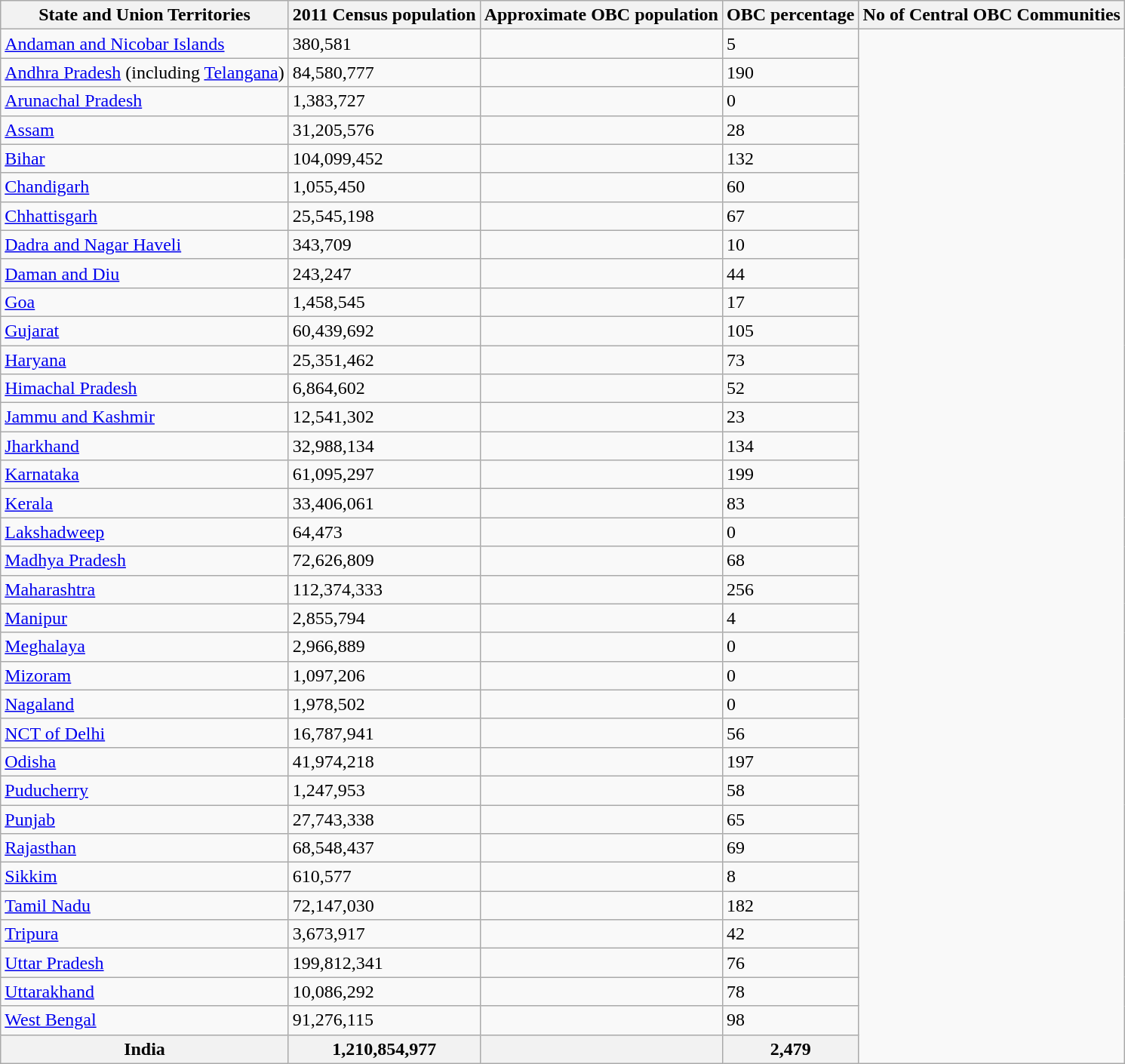<table class="wikitable sortable static-row-numbers static-row-header-text defaultright col1left hover-highlight" ">
<tr>
<th>State and Union Territories</th>
<th>2011 Census population</th>
<th>Approximate OBC population</th>
<th>OBC percentage</th>
<th>No of Central OBC Communities <br></th>
</tr>
<tr>
<td><a href='#'>Andaman and Nicobar Islands</a></td>
<td>380,581</td>
<td></td>
<td>5</td>
</tr>
<tr>
<td><a href='#'>Andhra Pradesh</a> (including <a href='#'>Telangana</a>)</td>
<td>84,580,777</td>
<td></td>
<td>190</td>
</tr>
<tr>
<td><a href='#'>Arunachal Pradesh</a></td>
<td>1,383,727</td>
<td></td>
<td>0</td>
</tr>
<tr>
<td><a href='#'>Assam</a></td>
<td>31,205,576</td>
<td></td>
<td>28</td>
</tr>
<tr>
<td><a href='#'>Bihar</a></td>
<td>104,099,452</td>
<td></td>
<td>132</td>
</tr>
<tr>
<td><a href='#'>Chandigarh</a></td>
<td>1,055,450</td>
<td></td>
<td>60</td>
</tr>
<tr>
<td><a href='#'>Chhattisgarh</a></td>
<td>25,545,198</td>
<td></td>
<td>67</td>
</tr>
<tr>
<td><a href='#'>Dadra and Nagar Haveli</a></td>
<td>343,709</td>
<td></td>
<td>10</td>
</tr>
<tr>
<td><a href='#'>Daman and Diu</a></td>
<td>243,247</td>
<td></td>
<td>44</td>
</tr>
<tr>
<td><a href='#'>Goa</a></td>
<td>1,458,545</td>
<td></td>
<td>17</td>
</tr>
<tr>
<td><a href='#'>Gujarat</a></td>
<td>60,439,692</td>
<td></td>
<td>105</td>
</tr>
<tr>
<td><a href='#'>Haryana</a></td>
<td>25,351,462</td>
<td></td>
<td>73</td>
</tr>
<tr>
<td><a href='#'>Himachal Pradesh</a></td>
<td>6,864,602</td>
<td></td>
<td>52</td>
</tr>
<tr>
<td><a href='#'>Jammu and Kashmir</a></td>
<td>12,541,302</td>
<td></td>
<td>23</td>
</tr>
<tr>
<td><a href='#'>Jharkhand</a></td>
<td>32,988,134</td>
<td></td>
<td>134</td>
</tr>
<tr>
<td><a href='#'>Karnataka</a></td>
<td>61,095,297</td>
<td></td>
<td>199</td>
</tr>
<tr>
<td><a href='#'>Kerala</a></td>
<td>33,406,061</td>
<td></td>
<td>83</td>
</tr>
<tr>
<td><a href='#'>Lakshadweep</a></td>
<td>64,473</td>
<td></td>
<td>0</td>
</tr>
<tr>
<td><a href='#'>Madhya Pradesh</a></td>
<td>72,626,809</td>
<td></td>
<td>68</td>
</tr>
<tr>
<td><a href='#'>Maharashtra</a></td>
<td>112,374,333</td>
<td></td>
<td>256</td>
</tr>
<tr>
<td><a href='#'>Manipur</a></td>
<td>2,855,794</td>
<td></td>
<td>4</td>
</tr>
<tr>
<td><a href='#'>Meghalaya</a></td>
<td>2,966,889</td>
<td></td>
<td>0</td>
</tr>
<tr>
<td><a href='#'>Mizoram</a></td>
<td>1,097,206</td>
<td></td>
<td>0</td>
</tr>
<tr>
<td><a href='#'>Nagaland</a></td>
<td>1,978,502</td>
<td></td>
<td>0</td>
</tr>
<tr>
<td><a href='#'>NCT of Delhi</a></td>
<td>16,787,941</td>
<td></td>
<td>56</td>
</tr>
<tr>
<td><a href='#'>Odisha</a></td>
<td>41,974,218</td>
<td></td>
<td>197</td>
</tr>
<tr>
<td><a href='#'>Puducherry</a></td>
<td>1,247,953</td>
<td></td>
<td>58</td>
</tr>
<tr>
<td><a href='#'>Punjab</a></td>
<td>27,743,338</td>
<td></td>
<td>65</td>
</tr>
<tr>
<td><a href='#'>Rajasthan</a></td>
<td>68,548,437</td>
<td></td>
<td>69</td>
</tr>
<tr>
<td><a href='#'>Sikkim</a></td>
<td>610,577</td>
<td></td>
<td>8</td>
</tr>
<tr>
<td><a href='#'>Tamil Nadu</a></td>
<td>72,147,030</td>
<td></td>
<td>182</td>
</tr>
<tr>
<td><a href='#'>Tripura</a></td>
<td>3,673,917</td>
<td></td>
<td>42</td>
</tr>
<tr>
<td><a href='#'>Uttar Pradesh</a></td>
<td>199,812,341</td>
<td></td>
<td>76</td>
</tr>
<tr>
<td><a href='#'>Uttarakhand</a></td>
<td>10,086,292</td>
<td></td>
<td>78</td>
</tr>
<tr>
<td><a href='#'>West Bengal</a></td>
<td>91,276,115</td>
<td></td>
<td>98</td>
</tr>
<tr>
<th>India</th>
<th>1,210,854,977</th>
<th></th>
<th>2,479</th>
</tr>
</table>
